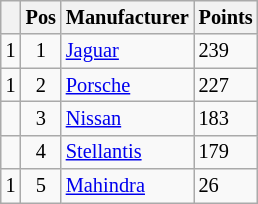<table class="wikitable" style="font-size: 85%;">
<tr>
<th></th>
<th>Pos</th>
<th>Manufacturer</th>
<th>Points</th>
</tr>
<tr>
<td align="left"> 1</td>
<td align="center">1</td>
<td> <a href='#'>Jaguar</a></td>
<td align="left">239</td>
</tr>
<tr>
<td align="left"> 1</td>
<td align="center">2</td>
<td> <a href='#'>Porsche</a></td>
<td align="left">227</td>
</tr>
<tr>
<td align="left"></td>
<td align="center">3</td>
<td> <a href='#'>Nissan</a></td>
<td align="left">183</td>
</tr>
<tr>
<td align="left"></td>
<td align="center">4</td>
<td> <a href='#'>Stellantis</a></td>
<td align="left">179</td>
</tr>
<tr>
<td align="left"> 1</td>
<td align="center">5</td>
<td> <a href='#'>Mahindra</a></td>
<td align="left">26</td>
</tr>
</table>
